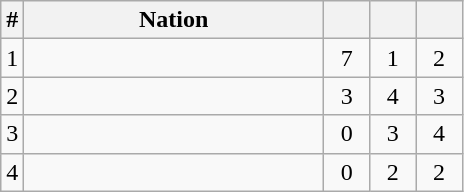<table class="wikitable"  padding=3>
<tr>
<th width="5%" class="hintergrundfarbe8">#</th>
<th width="65%" class="hintergrundfarbe8">Nation</th>
<th width="10%"></th>
<th width="10%"></th>
<th width="10%"></th>
</tr>
<tr>
<td>1</td>
<td></td>
<td style="text-align:center">7</td>
<td style="text-align:center">1</td>
<td style="text-align:center">2</td>
</tr>
<tr>
<td>2</td>
<td></td>
<td style="text-align:center">3</td>
<td style="text-align:center">4</td>
<td style="text-align:center">3</td>
</tr>
<tr>
<td>3</td>
<td></td>
<td style="text-align:center">0</td>
<td style="text-align:center">3</td>
<td style="text-align:center">4</td>
</tr>
<tr>
<td>4</td>
<td></td>
<td style="text-align:center">0</td>
<td style="text-align:center">2</td>
<td style="text-align:center">2</td>
</tr>
</table>
